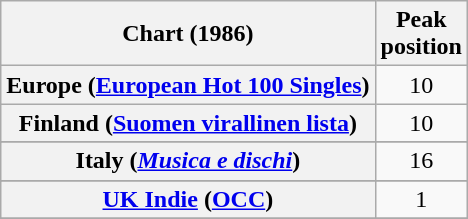<table class="wikitable sortable plainrowheaders" style="text-align:center">
<tr>
<th scope="col">Chart (1986)</th>
<th scope="col">Peak<br>position</th>
</tr>
<tr>
<th scope="row">Europe (<a href='#'>European Hot 100 Singles</a>)</th>
<td>10</td>
</tr>
<tr>
<th scope="row">Finland (<a href='#'>Suomen virallinen lista</a>)</th>
<td>10</td>
</tr>
<tr>
</tr>
<tr>
<th scope="row">Italy (<em><a href='#'>Musica e dischi</a></em>)</th>
<td>16</td>
</tr>
<tr>
</tr>
<tr>
</tr>
<tr>
</tr>
<tr>
</tr>
<tr>
<th scope="row"><a href='#'>UK Indie</a> (<a href='#'>OCC</a>)</th>
<td>1</td>
</tr>
<tr>
</tr>
</table>
